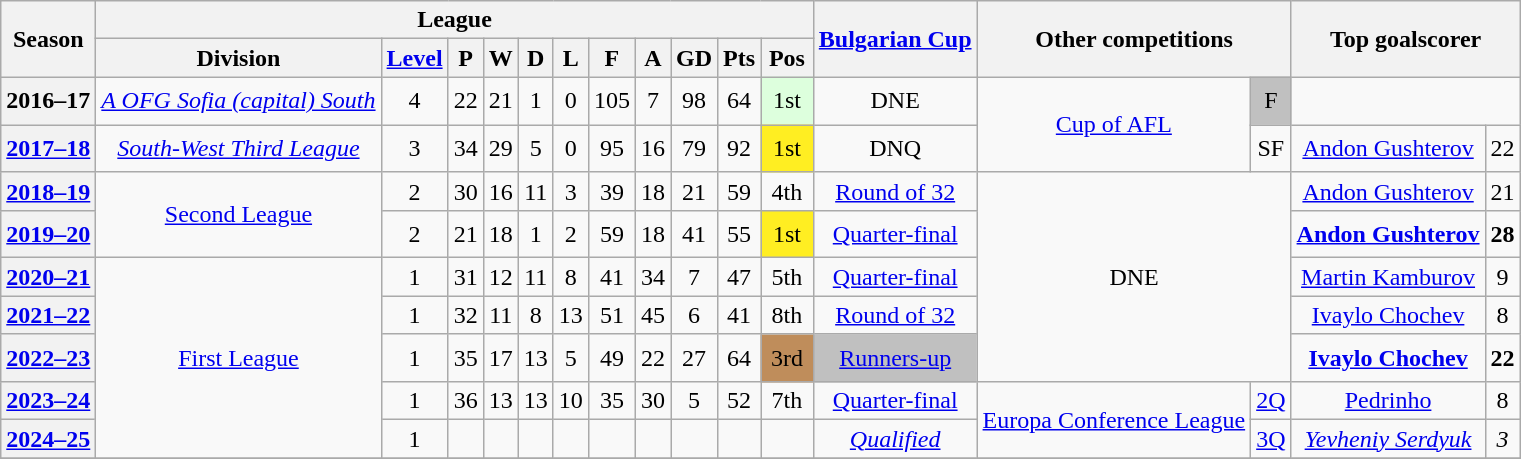<table class="wikitable plainrowheaders sortable" style="text-align: center">
<tr>
<th rowspan=2>Season</th>
<th colspan=11>League</th>
<th rowspan=2><a href='#'>Bulgarian Cup</a><br></th>
<th rowspan=2 colspan=2>Other competitions</th>
<th rowspan=2 colspan=2>Top goalscorer</th>
</tr>
<tr>
<th scope=col>Division</th>
<th scope=col><a href='#'>Level</a></th>
<th scope=col>P</th>
<th scope=col>W</th>
<th scope=col>D</th>
<th scope=col>L</th>
<th scope=col>F</th>
<th scope=col>A</th>
<th scope=col>GD</th>
<th scope=col>Pts</th>
<th scope=col data-sort-type="number">Pos</th>
</tr>
<tr>
<th scope=row rowspan=1>2016–17</th>
<td rowspan=1><em><a href='#'>A OFG Sofia (capital) South</a></em></td>
<td rowspan=1>4</td>
<td rowspan=1>22</td>
<td rowspan=1>21</td>
<td rowspan=1>1</td>
<td rowspan=1>0</td>
<td rowspan=1>105</td>
<td rowspan=1>7</td>
<td rowspan=1>98</td>
<td rowspan=1>64</td>
<td rowspan=1 style="background-color:#DFD; padding:0.4em;">1st </td>
<td rowspan=1>DNE</td>
<td rowspan=2><a href='#'>Cup of AFL</a></td>
<td rowspan=1 style="background-color:silver; padding:0.4em;">F</td>
</tr>
<tr>
<th scope=row rowspan=1><a href='#'>2017–18</a></th>
<td rowspan=1><em><a href='#'>South-West Third League</a></em></td>
<td rowspan=1>3</td>
<td rowspan=1>34</td>
<td rowspan=1>29</td>
<td rowspan=1>5</td>
<td rowspan=1>0</td>
<td rowspan=1>95</td>
<td rowspan=1>16</td>
<td rowspan=1>79</td>
<td rowspan=1>92</td>
<td rowspan=1 style="background-color:#FE2; padding:0.4em;">1st </td>
<td rowspan=1>DNQ</td>
<td rowspan=1>SF</td>
<td rowspan=1> <a href='#'>Andon Gushterov</a></td>
<td rowspan=1>22</td>
</tr>
<tr>
<th scope=row rowspan=1><a href='#'>2018–19</a></th>
<td rowspan=2><a href='#'>Second League</a></td>
<td rowspan=1>2</td>
<td rowspan=1>30</td>
<td rowspan=1>16</td>
<td rowspan=1>11</td>
<td rowspan=1>3</td>
<td rowspan=1>39</td>
<td rowspan=1>18</td>
<td rowspan=1>21</td>
<td rowspan=1>59</td>
<td rowspan=1>4th</td>
<td rowspan=1><a href='#'>Round of 32</a></td>
<td rowspan=5 colspan=2>DNE</td>
<td rowspan=1> <a href='#'>Andon Gushterov</a></td>
<td rowspan=1>21</td>
</tr>
<tr>
<th scope=row rowspan=1><a href='#'>2019–20</a></th>
<td rowspan=1>2</td>
<td rowspan=1>21</td>
<td rowspan=1>18</td>
<td rowspan=1>1</td>
<td rowspan=1>2</td>
<td rowspan=1>59</td>
<td rowspan=1>18</td>
<td rowspan=1>41</td>
<td rowspan=1>55</td>
<td rowspan=1 style="background-color:#FE2; padding:0.4em;">1st </td>
<td rowspan=1><a href='#'>Quarter-final</a></td>
<td rowspan=1> <strong><a href='#'>Andon Gushterov</a></strong></td>
<td rowspan=1><strong>28</strong></td>
</tr>
<tr>
<th scope=row rowspan=1><a href='#'>2020–21</a></th>
<td rowspan=5><a href='#'>First League</a></td>
<td rowspan=1>1</td>
<td rowspan=1>31</td>
<td rowspan=1>12</td>
<td rowspan=1>11</td>
<td rowspan=1>8</td>
<td rowspan=1>41</td>
<td rowspan=1>34</td>
<td rowspan=1>7</td>
<td rowspan=1>47</td>
<td rowspan=1>5th</td>
<td rowspan=1><a href='#'>Quarter-final</a></td>
<td rowspan=1> <a href='#'>Martin Kamburov</a></td>
<td rowspan=1>9</td>
</tr>
<tr>
<th scope=row rowspan=1><a href='#'>2021–22</a></th>
<td rowspan=1>1</td>
<td rowspan=1>32</td>
<td rowspan=1>11</td>
<td rowspan=1>8</td>
<td rowspan=1>13</td>
<td rowspan=1>51</td>
<td rowspan=1>45</td>
<td rowspan=1>6</td>
<td rowspan=1>41</td>
<td rowspan=1>8th</td>
<td rowspan=1><a href='#'>Round of 32</a></td>
<td rowspan=1> <a href='#'>Ivaylo Chochev</a></td>
<td rowspan=1>8</td>
</tr>
<tr>
<th scope=row rowspan=1><a href='#'>2022–23</a></th>
<td rowspan=1>1</td>
<td rowspan=1>35</td>
<td rowspan=1>17</td>
<td rowspan=1>13</td>
<td rowspan=1>5</td>
<td rowspan=1>49</td>
<td rowspan=1>22</td>
<td rowspan=1>27</td>
<td rowspan=1>64</td>
<td rowspan=1 style="background-color:#BF8D5B; padding:0.4em;">3rd</td>
<td rowspan=1 style="background-color:silver; padding:0.4em;"><a href='#'>Runners-up</a></td>
<td rowspan=1> <strong><a href='#'>Ivaylo Chochev</a></strong></td>
<td rowspan=1><strong>22</strong></td>
</tr>
<tr>
<th scope=row rowspan=1><a href='#'>2023–24</a></th>
<td rowspan=1>1</td>
<td rowspan=1>36</td>
<td rowspan=1>13</td>
<td rowspan=1>13</td>
<td rowspan=1>10</td>
<td rowspan=1>35</td>
<td rowspan=1>30</td>
<td rowspan=1>5</td>
<td rowspan=1>52</td>
<td rowspan=1>7th</td>
<td rowspan=1><a href='#'>Quarter-final</a></td>
<td rowspan=2><a href='#'>Europa Conference League</a></td>
<td rowspan=1><a href='#'>2Q</a></td>
<td rowspan=1> <a href='#'>Pedrinho</a></td>
<td rowspan=1>8</td>
</tr>
<tr>
<th scope=row rowspan=1><a href='#'>2024–25</a></th>
<td rowspan=1>1</td>
<td rowspan=1></td>
<td rowspan=1></td>
<td rowspan=1></td>
<td rowspan=1></td>
<td rowspan=1></td>
<td rowspan=1></td>
<td rowspan=1></td>
<td rowspan=1></td>
<td rowspan=1></td>
<td rowspan=1><em><a href='#'>Qualified</a></em></td>
<td rowspan=1><a href='#'>3Q</a></td>
<td rowspan=1> <em><a href='#'>Yevheniy Serdyuk</a></em></td>
<td rowspan=1><em>3</em></td>
</tr>
<tr>
</tr>
</table>
